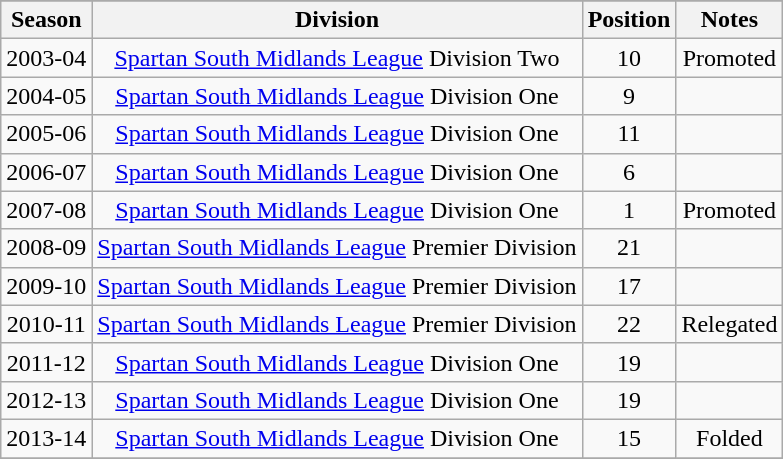<table class="wikitable" style="text-align: center">
<tr>
</tr>
<tr>
<th>Season</th>
<th>Division</th>
<th>Position</th>
<th>Notes</th>
</tr>
<tr>
<td>2003-04</td>
<td><a href='#'>Spartan South Midlands League</a> Division Two</td>
<td>10</td>
<td>Promoted</td>
</tr>
<tr>
<td>2004-05</td>
<td><a href='#'>Spartan South Midlands League</a> Division One</td>
<td>9</td>
<td></td>
</tr>
<tr>
<td>2005-06</td>
<td><a href='#'>Spartan South Midlands League</a> Division One</td>
<td>11</td>
<td></td>
</tr>
<tr>
<td>2006-07</td>
<td><a href='#'>Spartan South Midlands League</a> Division One</td>
<td>6</td>
<td></td>
</tr>
<tr>
<td>2007-08</td>
<td><a href='#'>Spartan South Midlands League</a> Division One</td>
<td>1</td>
<td>Promoted</td>
</tr>
<tr>
<td>2008-09</td>
<td><a href='#'>Spartan South Midlands League</a> Premier Division</td>
<td>21</td>
<td></td>
</tr>
<tr>
<td>2009-10</td>
<td><a href='#'>Spartan South Midlands League</a> Premier Division</td>
<td>17</td>
<td></td>
</tr>
<tr>
<td>2010-11</td>
<td><a href='#'>Spartan South Midlands League</a> Premier Division</td>
<td>22</td>
<td>Relegated</td>
</tr>
<tr>
<td>2011-12</td>
<td><a href='#'>Spartan South Midlands League</a> Division One</td>
<td>19</td>
<td></td>
</tr>
<tr>
<td>2012-13</td>
<td><a href='#'>Spartan South Midlands League</a> Division One</td>
<td>19</td>
<td></td>
</tr>
<tr>
<td>2013-14</td>
<td><a href='#'>Spartan South Midlands League</a> Division One</td>
<td>15</td>
<td>Folded</td>
</tr>
<tr>
</tr>
</table>
